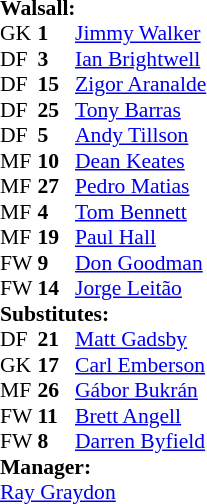<table style="font-size: 90%" cellspacing="0" cellpadding="0">
<tr>
<td colspan="4"><strong>Walsall:</strong></td>
</tr>
<tr>
<th width="25"></th>
<th width="25"></th>
</tr>
<tr>
<td>GK</td>
<td><strong>1</strong></td>
<td> <a href='#'>Jimmy Walker</a></td>
</tr>
<tr>
<td>DF</td>
<td><strong>3</strong></td>
<td> <a href='#'>Ian Brightwell</a></td>
</tr>
<tr>
<td>DF</td>
<td><strong>15</strong></td>
<td> <a href='#'>Zigor Aranalde</a></td>
</tr>
<tr>
<td>DF</td>
<td><strong>25</strong></td>
<td> <a href='#'>Tony Barras</a> </td>
</tr>
<tr>
<td>DF</td>
<td><strong>5</strong></td>
<td> <a href='#'>Andy Tillson</a></td>
</tr>
<tr>
<td>MF</td>
<td><strong>10</strong></td>
<td> <a href='#'>Dean Keates</a></td>
<td></td>
<td></td>
</tr>
<tr>
<td>MF</td>
<td><strong>27</strong></td>
<td> <a href='#'>Pedro Matias</a></td>
</tr>
<tr>
<td>MF</td>
<td><strong>4</strong></td>
<td> <a href='#'>Tom Bennett</a></td>
<td></td>
<td></td>
</tr>
<tr>
<td>MF</td>
<td><strong>19</strong></td>
<td> <a href='#'>Paul Hall</a></td>
<td></td>
<td></td>
</tr>
<tr>
<td>FW</td>
<td><strong>9</strong></td>
<td> <a href='#'>Don Goodman</a></td>
<td></td>
<td></td>
</tr>
<tr>
<td>FW</td>
<td><strong>14</strong></td>
<td> <a href='#'>Jorge Leitão</a></td>
<td></td>
<td></td>
</tr>
<tr>
<td colspan=4><strong>Substitutes:</strong></td>
</tr>
<tr>
<td>DF</td>
<td><strong>21</strong></td>
<td> <a href='#'>Matt Gadsby</a></td>
<td></td>
<td></td>
</tr>
<tr>
<td>GK</td>
<td><strong>17</strong></td>
<td> <a href='#'>Carl Emberson</a></td>
</tr>
<tr>
<td>MF</td>
<td><strong>26</strong></td>
<td> <a href='#'>Gábor Bukrán</a></td>
<td></td>
<td></td>
</tr>
<tr>
<td>FW</td>
<td><strong>11</strong></td>
<td> <a href='#'>Brett Angell</a></td>
</tr>
<tr>
<td>FW</td>
<td><strong>8</strong></td>
<td> <a href='#'>Darren Byfield</a></td>
<td></td>
<td></td>
</tr>
<tr>
<td colspan=4><strong>Manager:</strong></td>
</tr>
<tr>
<td colspan="4"> <a href='#'>Ray Graydon</a></td>
</tr>
</table>
